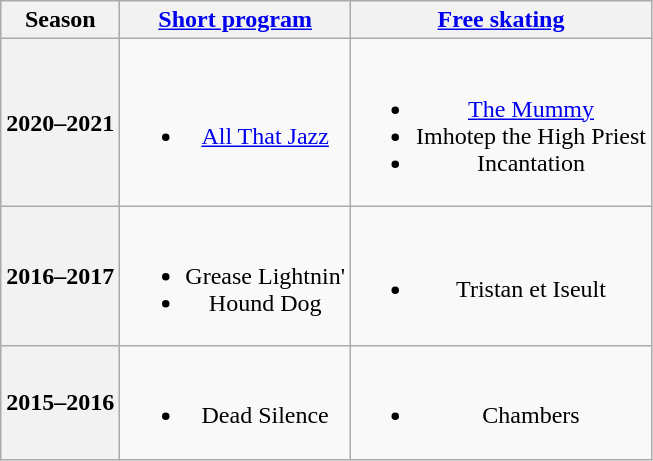<table class="wikitable" style="text-align:center">
<tr>
<th>Season</th>
<th><a href='#'>Short program</a></th>
<th><a href='#'>Free skating</a></th>
</tr>
<tr>
<th>2020–2021</th>
<td><br><ul><li><a href='#'>All That Jazz</a> <br></li></ul></td>
<td><br><ul><li><a href='#'>The Mummy</a> <br></li><li>Imhotep the High Priest <br></li><li>Incantation <br></li></ul></td>
</tr>
<tr>
<th>2016–2017 <br> </th>
<td><br><ul><li>Grease Lightnin' <br></li><li>Hound Dog <br></li></ul></td>
<td><br><ul><li>Tristan et Iseult <br></li></ul></td>
</tr>
<tr>
<th>2015–2016 <br> </th>
<td><br><ul><li>Dead Silence <br></li></ul></td>
<td><br><ul><li>Chambers <br></li></ul></td>
</tr>
</table>
